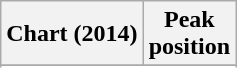<table class="wikitable sortable">
<tr>
<th>Chart (2014)</th>
<th>Peak<br>position</th>
</tr>
<tr>
</tr>
<tr>
</tr>
<tr>
</tr>
</table>
